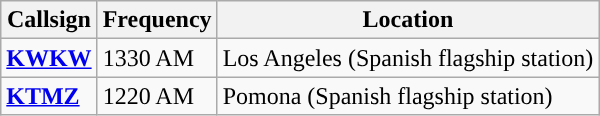<table class="wikitable sortable">
<tr>
<th>Callsign</th>
<th>Frequency</th>
<th>Location</th>
</tr>
<tr>
<td><strong><a href='#'>KWKW</a></strong></td>
<td data-sort-value=001330>1330 AM</td>
<td>Los Angeles (Spanish flagship station)</td>
</tr>
<tr>
<td><strong><a href='#'>KTMZ</a></strong></td>
<td data-sort-value=001330>1220 AM</td>
<td>Pomona (Spanish flagship station)</td>
</tr>
</table>
